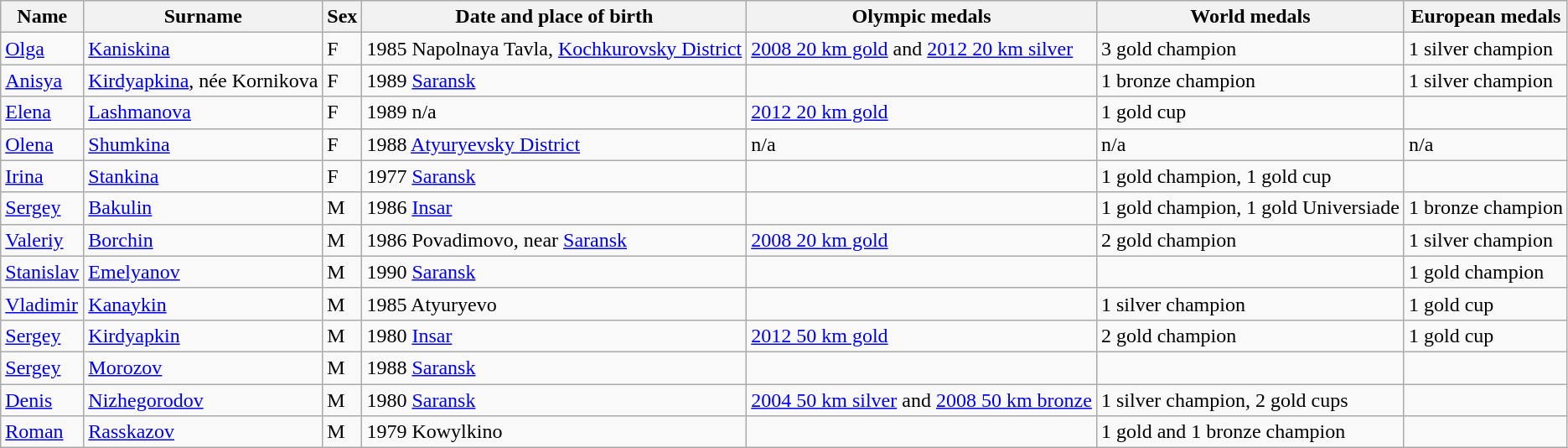<table class="wikitable sortable">
<tr>
<th>Name</th>
<th>Surname</th>
<th>Sex</th>
<th>Date and place of birth</th>
<th>Olympic medals</th>
<th>World medals</th>
<th>European medals</th>
</tr>
<tr>
<td><a href='#'>Olga</a></td>
<td><a href='#'>Kaniskina</a></td>
<td>F</td>
<td>1985 Napolnaya Tavla, <a href='#'>Kochkurovsky District</a></td>
<td><a href='#'>2008 20 km gold</a> and <a href='#'>2012 20 km silver</a></td>
<td>3 gold champion</td>
<td>1 silver champion</td>
</tr>
<tr>
<td><a href='#'>Anisya</a></td>
<td><a href='#'>Kirdyapkina</a>, née Kornikova</td>
<td>F</td>
<td>1989 <a href='#'>Saransk</a></td>
<td></td>
<td>1 bronze champion</td>
<td>1 silver champion</td>
</tr>
<tr>
<td><a href='#'>Elena</a></td>
<td><a href='#'>Lashmanova</a></td>
<td>F</td>
<td>1989 n/a</td>
<td><a href='#'>2012 20 km gold</a></td>
<td>1 gold cup</td>
<td></td>
</tr>
<tr>
<td><a href='#'>Olena</a></td>
<td><a href='#'>Shumkina</a></td>
<td>F</td>
<td>1988 <a href='#'>Atyuryevsky District</a></td>
<td>n/a</td>
<td>n/a</td>
<td>n/a</td>
</tr>
<tr>
<td><a href='#'>Irina</a></td>
<td><a href='#'>Stankina</a></td>
<td>F</td>
<td>1977 <a href='#'>Saransk</a></td>
<td></td>
<td>1 gold champion, 1 gold cup</td>
<td></td>
</tr>
<tr>
<td><a href='#'>Sergey</a></td>
<td><a href='#'>Bakulin</a></td>
<td>M</td>
<td>1986 <a href='#'>Insar</a></td>
<td></td>
<td>1 gold champion, 1 gold Universiade</td>
<td>1 bronze champion</td>
</tr>
<tr>
<td><a href='#'>Valeriy</a></td>
<td><a href='#'>Borchin</a></td>
<td>M</td>
<td>1986 Povadimovo, near <a href='#'>Saransk</a></td>
<td><a href='#'>2008 20 km gold</a></td>
<td>2 gold champion</td>
<td>1 silver champion</td>
</tr>
<tr>
<td><a href='#'>Stanislav</a></td>
<td><a href='#'>Emelyanov</a></td>
<td>M</td>
<td>1990 <a href='#'>Saransk</a></td>
<td></td>
<td></td>
<td>1 gold champion</td>
</tr>
<tr>
<td><a href='#'>Vladimir</a></td>
<td><a href='#'>Kanaykin</a></td>
<td>M</td>
<td>1985 Atyuryevo</td>
<td></td>
<td>1 silver champion</td>
<td>1 gold cup</td>
</tr>
<tr>
<td><a href='#'>Sergey</a></td>
<td><a href='#'>Kirdyapkin</a></td>
<td>M</td>
<td>1980 <a href='#'>Insar</a></td>
<td><a href='#'>2012 50 km gold</a></td>
<td>2 gold champion</td>
<td>1 gold cup</td>
</tr>
<tr>
<td><a href='#'>Sergey</a></td>
<td><a href='#'>Morozov</a></td>
<td>M</td>
<td>1988 <a href='#'>Saransk</a></td>
<td></td>
<td></td>
<td></td>
</tr>
<tr>
<td><a href='#'>Denis</a></td>
<td><a href='#'>Nizhegorodov</a></td>
<td>M</td>
<td>1980 <a href='#'>Saransk</a></td>
<td><a href='#'>2004 50 km silver</a> and <a href='#'>2008 50 km bronze</a></td>
<td>1 silver champion, 2 gold cups</td>
<td></td>
</tr>
<tr>
<td><a href='#'>Roman</a></td>
<td><a href='#'>Rasskazov</a></td>
<td>M</td>
<td>1979 Kowylkino</td>
<td></td>
<td>1 gold and 1 bronze champion</td>
<td></td>
</tr>
</table>
